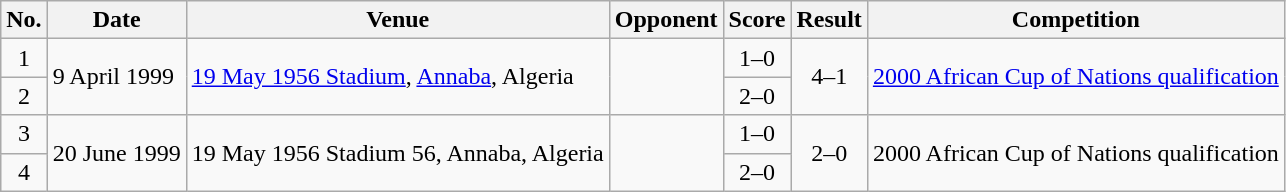<table class="wikitable sortable">
<tr>
<th scope="col">No.</th>
<th scope="col">Date</th>
<th scope="col">Venue</th>
<th scope="col">Opponent</th>
<th scope="col">Score</th>
<th scope="col">Result</th>
<th scope="col">Competition</th>
</tr>
<tr>
<td style="text-align:center">1</td>
<td rowspan="2">9 April 1999</td>
<td rowspan="2"><a href='#'>19 May 1956 Stadium</a>, <a href='#'>Annaba</a>, Algeria</td>
<td rowspan="2"></td>
<td style="text-align:center">1–0</td>
<td rowspan="2" style="text-align:center">4–1</td>
<td rowspan="2"><a href='#'>2000 African Cup of Nations qualification</a></td>
</tr>
<tr>
<td style="text-align:center">2</td>
<td style="text-align:center">2–0</td>
</tr>
<tr>
<td style="text-align:center">3</td>
<td rowspan="2">20 June 1999</td>
<td rowspan="2">19 May 1956 Stadium 56, Annaba, Algeria</td>
<td rowspan="2"></td>
<td style="text-align:center">1–0</td>
<td rowspan="2" style="text-align:center">2–0</td>
<td rowspan="2">2000 African Cup of Nations qualification</td>
</tr>
<tr>
<td style="text-align:center">4</td>
<td style="text-align:center">2–0</td>
</tr>
</table>
